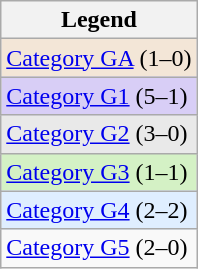<table class="sortable wikitable">
<tr>
<th>Legend</th>
</tr>
<tr bgcolor="F3E6D7">
<td><a href='#'>Category GA</a> (1–0)</td>
</tr>
<tr bgcolor="d8cef6">
<td><a href='#'>Category G1</a> (5–1)</td>
</tr>
<tr bgcolor="e9e9e9">
<td><a href='#'>Category G2</a> (3–0)</td>
</tr>
<tr bgcolor="D4F1C5">
<td><a href='#'>Category G3</a> (1–1)</td>
</tr>
<tr bgcolor="dfeeff">
<td><a href='#'>Category G4</a> (2–2)</td>
</tr>
<tr>
<td><a href='#'>Category G5</a> (2–0)</td>
</tr>
</table>
